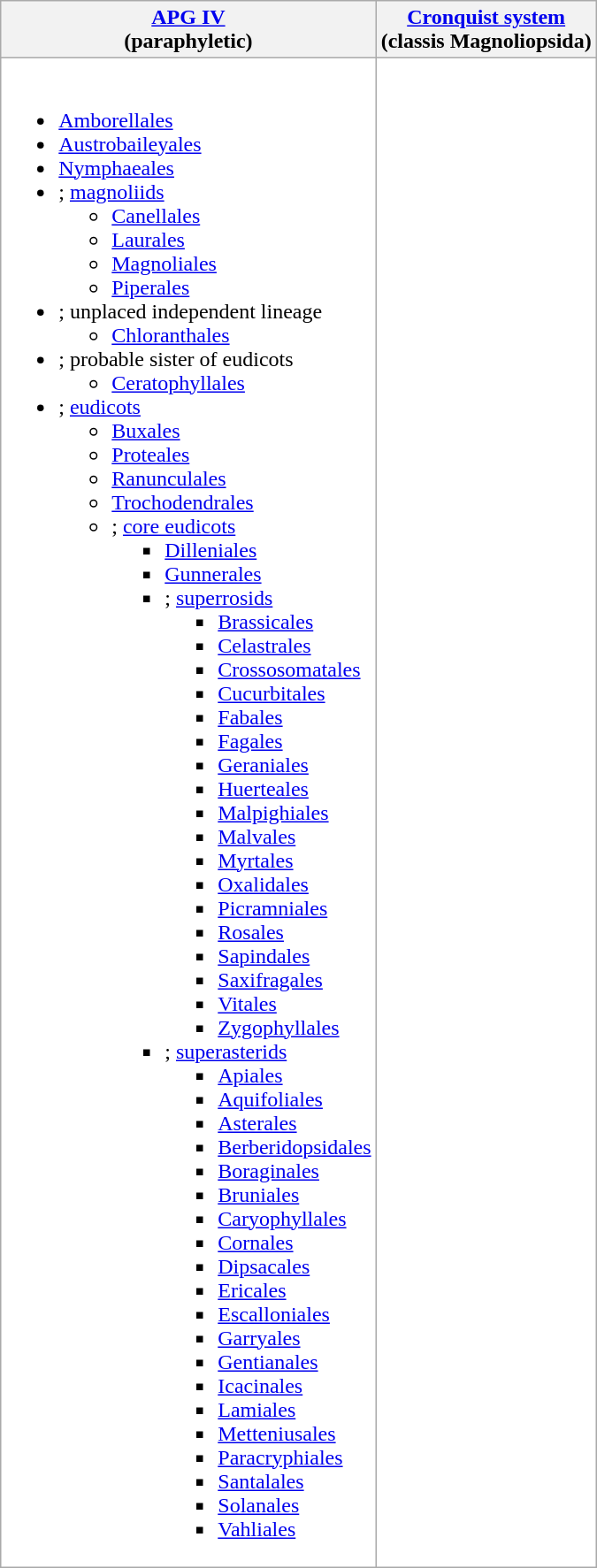<table class=wikitable style="background:transparent;" cellpadding="0" cellspacing="0" align="left">
<tr>
<th align=left><a href='#'>APG IV</a><br>(paraphyletic)</th>
<th align=left><a href='#'>Cronquist system</a><br>(classis <strong>Magnoliopsida</strong>)</th>
</tr>
<tr>
<td valign="top"><br><ul><li><a href='#'>Amborellales</a></li><li><a href='#'>Austrobaileyales</a></li><li><a href='#'>Nymphaeales</a></li><li>; <a href='#'>magnoliids</a><ul><li><a href='#'>Canellales</a></li><li><a href='#'>Laurales</a></li><li><a href='#'>Magnoliales</a></li><li><a href='#'>Piperales</a></li></ul></li><li>; unplaced independent lineage<ul><li><a href='#'>Chloranthales</a></li></ul></li><li>; probable sister of eudicots<ul><li><a href='#'>Ceratophyllales</a></li></ul></li><li>; <a href='#'>eudicots</a><ul><li><a href='#'>Buxales</a></li><li><a href='#'>Proteales</a></li><li><a href='#'>Ranunculales</a></li><li><a href='#'>Trochodendrales</a></li><li>; <a href='#'>core eudicots</a><ul><li><a href='#'>Dilleniales</a></li><li><a href='#'>Gunnerales</a></li><li>; <a href='#'>superrosids</a><ul><li><a href='#'>Brassicales</a></li><li><a href='#'>Celastrales</a></li><li><a href='#'>Crossosomatales</a></li><li><a href='#'>Cucurbitales</a></li><li><a href='#'>Fabales</a></li><li><a href='#'>Fagales</a></li><li><a href='#'>Geraniales</a></li><li><a href='#'>Huerteales</a></li><li><a href='#'>Malpighiales</a></li><li><a href='#'>Malvales</a></li><li><a href='#'>Myrtales</a></li><li><a href='#'>Oxalidales</a></li><li><a href='#'>Picramniales</a></li><li><a href='#'>Rosales</a></li><li><a href='#'>Sapindales</a></li><li><a href='#'>Saxifragales</a></li><li><a href='#'>Vitales</a></li><li><a href='#'>Zygophyllales</a></li></ul></li><li>; <a href='#'>superasterids</a><ul><li><a href='#'>Apiales</a></li><li><a href='#'>Aquifoliales</a></li><li><a href='#'>Asterales</a></li><li><a href='#'>Berberidopsidales</a></li><li><a href='#'>Boraginales</a></li><li><a href='#'>Bruniales</a></li><li><a href='#'>Caryophyllales</a></li><li><a href='#'>Cornales</a></li><li><a href='#'>Dipsacales</a></li><li><a href='#'>Ericales</a></li><li><a href='#'>Escalloniales</a></li><li><a href='#'>Garryales</a></li><li><a href='#'>Gentianales</a></li><li><a href='#'>Icacinales</a></li><li><a href='#'>Lamiales</a></li><li><a href='#'>Metteniusales</a></li><li><a href='#'>Paracryphiales</a></li><li><a href='#'>Santalales</a></li><li><a href='#'>Solanales</a></li><li><a href='#'>Vahliales</a></li></ul></li></ul></li></ul></li></ul></td>
<td valign="top"><br></td>
</tr>
</table>
